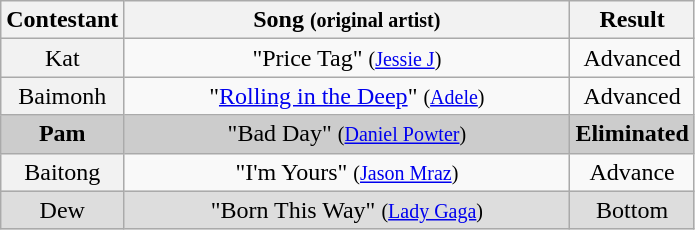<table class="wikitable" style="text-align:center;">
<tr>
<th scope="col">Contestant</th>
<th style="width:290px;" scope="col">Song <small>(original artist)</small></th>
<th scope="col">Result</th>
</tr>
<tr>
<th scope="row" style="font-weight:normal;">Kat</th>
<td>"Price Tag" <small>(<a href='#'>Jessie J</a>)</small></td>
<td>Advanced</td>
</tr>
<tr>
<th scope="row" style="font-weight:normal;">Baimonh</th>
<td>"<a href='#'>Rolling in the Deep</a>" <small>(<a href='#'>Adele</a>)</small></td>
<td>Advanced</td>
</tr>
<tr style="background:#ccc;">
<th scope="row" style="background-color:#CCCCCC; font-weight:normal;"><strong>Pam</strong></th>
<td>"Bad Day" <small>(<a href='#'>Daniel Powter</a>)</small></td>
<td><strong>Eliminated</strong></td>
</tr>
<tr>
<th scope="row" style="font-weight:normal;">Baitong</th>
<td>"I'm Yours" <small>(<a href='#'>Jason Mraz</a>)</small></td>
<td>Advance</td>
</tr>
<tr style="background:#ddd;">
<th scope="row" style="background-color:#DDDDDD; font-weight:normal;">Dew</th>
<td>"Born This Way" <small>(<a href='#'>Lady Gaga</a>)</small></td>
<td>Bottom</td>
</tr>
</table>
